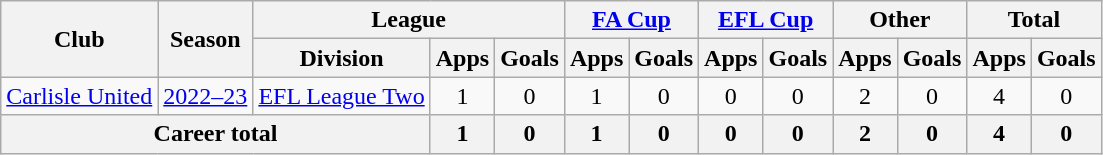<table class="wikitable" style="text-align:center;">
<tr>
<th rowspan="2">Club</th>
<th rowspan="2">Season</th>
<th colspan="3">League</th>
<th colspan="2"><a href='#'>FA Cup</a></th>
<th colspan="2"><a href='#'>EFL Cup</a></th>
<th colspan="2">Other</th>
<th colspan="2">Total</th>
</tr>
<tr>
<th>Division</th>
<th>Apps</th>
<th>Goals</th>
<th>Apps</th>
<th>Goals</th>
<th>Apps</th>
<th>Goals</th>
<th>Apps</th>
<th>Goals</th>
<th>Apps</th>
<th>Goals</th>
</tr>
<tr>
<td><a href='#'>Carlisle United</a></td>
<td><a href='#'>2022–23</a></td>
<td><a href='#'>EFL League Two</a></td>
<td>1</td>
<td>0</td>
<td>1</td>
<td>0</td>
<td>0</td>
<td>0</td>
<td>2</td>
<td>0</td>
<td>4</td>
<td>0</td>
</tr>
<tr>
<th colspan="3">Career total</th>
<th>1</th>
<th>0</th>
<th>1</th>
<th>0</th>
<th>0</th>
<th>0</th>
<th>2</th>
<th>0</th>
<th>4</th>
<th>0</th>
</tr>
</table>
